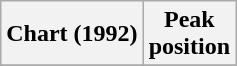<table class="wikitable sortable plainrowheaders" style="text-align:center">
<tr>
<th scope="col">Chart (1992)</th>
<th scope="col">Peak<br> position</th>
</tr>
<tr>
</tr>
</table>
